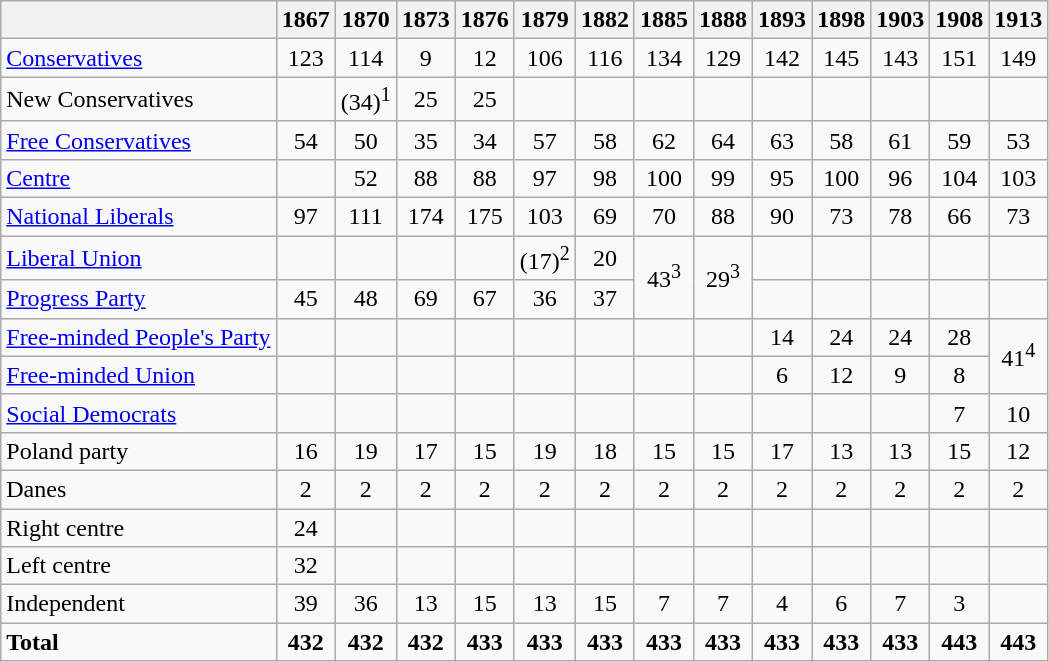<table class="wikitable">
<tr>
<th bgcolor=ececec></th>
<th bgcolor=ececec>1867</th>
<th bgcolor=ececec>1870</th>
<th bgcolor=ececec>1873</th>
<th bgcolor=ececec>1876</th>
<th bgcolor=ececec>1879</th>
<th bgcolor=ececec>1882</th>
<th bgcolor=ececec>1885</th>
<th bgcolor=ececec>1888</th>
<th bgcolor=ececec>1893</th>
<th bgcolor=ececec>1898</th>
<th bgcolor=ececec>1903</th>
<th bgcolor=ececec>1908</th>
<th bgcolor=ececec>1913</th>
</tr>
<tr>
<td><a href='#'>Conservatives</a></td>
<td align="center">123</td>
<td align="center">114</td>
<td align="center">9</td>
<td align="center">12</td>
<td align="center">106</td>
<td align="center">116</td>
<td align="center">134</td>
<td align="center">129</td>
<td align="center">142</td>
<td align="center">145</td>
<td align="center">143</td>
<td align="center">151</td>
<td align="center">149</td>
</tr>
<tr>
<td>New Conservatives</td>
<td></td>
<td align="center">(34)<sup>1</sup></td>
<td align="center">25</td>
<td align="center">25</td>
<td></td>
<td></td>
<td></td>
<td></td>
<td></td>
<td></td>
<td></td>
<td></td>
<td></td>
</tr>
<tr>
<td><a href='#'>Free Conservatives</a></td>
<td align="center">54</td>
<td align="center">50</td>
<td align="center">35</td>
<td align="center">34</td>
<td align="center">57</td>
<td align="center">58</td>
<td align="center">62</td>
<td align="center">64</td>
<td align="center">63</td>
<td align="center">58</td>
<td align="center">61</td>
<td align="center">59</td>
<td align="center">53</td>
</tr>
<tr>
<td><a href='#'>Centre</a></td>
<td></td>
<td align="center">52</td>
<td align="center">88</td>
<td align="center">88</td>
<td align="center">97</td>
<td align="center">98</td>
<td align="center">100</td>
<td align="center">99</td>
<td align="center">95</td>
<td align="center">100</td>
<td align="center">96</td>
<td align="center">104</td>
<td align="center">103</td>
</tr>
<tr>
<td><a href='#'>National Liberals</a></td>
<td align="center">97</td>
<td align="center">111</td>
<td align="center">174</td>
<td align="center">175</td>
<td align="center">103</td>
<td align="center">69</td>
<td align="center">70</td>
<td align="center">88</td>
<td align="center">90</td>
<td align="center">73</td>
<td align="center">78</td>
<td align="center">66</td>
<td align="center">73</td>
</tr>
<tr>
<td><a href='#'>Liberal Union</a></td>
<td></td>
<td></td>
<td></td>
<td></td>
<td align="center">(17)<sup>2</sup></td>
<td align="center">20</td>
<td rowspan="2"  align="center">43<sup>3</sup></td>
<td rowspan="2"  align="center">29<sup>3</sup></td>
<td></td>
<td></td>
<td></td>
<td></td>
<td></td>
</tr>
<tr>
<td><a href='#'>Progress Party</a></td>
<td align="center">45</td>
<td align="center">48</td>
<td align="center">69</td>
<td align="center">67</td>
<td align="center">36</td>
<td align="center">37</td>
<td></td>
<td></td>
<td></td>
<td></td>
<td></td>
</tr>
<tr>
<td><a href='#'>Free-minded People's Party</a></td>
<td></td>
<td></td>
<td></td>
<td></td>
<td></td>
<td></td>
<td></td>
<td></td>
<td align="center">14</td>
<td align="center">24</td>
<td align="center">24</td>
<td align="center">28</td>
<td rowspan="2"  align="center">41<sup>4</sup></td>
</tr>
<tr>
<td><a href='#'>Free-minded Union</a></td>
<td></td>
<td></td>
<td></td>
<td></td>
<td></td>
<td></td>
<td></td>
<td></td>
<td align="center">6</td>
<td align="center">12</td>
<td align="center">9</td>
<td align="center">8</td>
</tr>
<tr>
<td><a href='#'>Social Democrats</a></td>
<td></td>
<td></td>
<td></td>
<td></td>
<td></td>
<td></td>
<td></td>
<td></td>
<td></td>
<td></td>
<td></td>
<td align="center">7</td>
<td align="center">10</td>
</tr>
<tr>
<td>Poland party</td>
<td align="center">16</td>
<td align="center">19</td>
<td align="center">17</td>
<td align="center">15</td>
<td align="center">19</td>
<td align="center">18</td>
<td align="center">15</td>
<td align="center">15</td>
<td align="center">17</td>
<td align="center">13</td>
<td align="center">13</td>
<td align="center">15</td>
<td align="center">12</td>
</tr>
<tr>
<td>Danes</td>
<td align="center">2</td>
<td align="center">2</td>
<td align="center">2</td>
<td align="center">2</td>
<td align="center">2</td>
<td align="center">2</td>
<td align="center">2</td>
<td align="center">2</td>
<td align="center">2</td>
<td align="center">2</td>
<td align="center">2</td>
<td align="center">2</td>
<td align="center">2</td>
</tr>
<tr>
<td>Right centre</td>
<td align="center">24</td>
<td></td>
<td></td>
<td></td>
<td></td>
<td></td>
<td></td>
<td></td>
<td></td>
<td></td>
<td></td>
<td></td>
<td></td>
</tr>
<tr>
<td>Left centre</td>
<td align="center">32</td>
<td></td>
<td></td>
<td></td>
<td></td>
<td></td>
<td></td>
<td></td>
<td></td>
<td></td>
<td></td>
<td></td>
<td></td>
</tr>
<tr>
<td>Independent</td>
<td align="center">39</td>
<td align="center">36</td>
<td align="center">13</td>
<td align="center">15</td>
<td align="center">13</td>
<td align="center">15</td>
<td align="center">7</td>
<td align="center">7</td>
<td align="center">4</td>
<td align="center">6</td>
<td align="center">7</td>
<td align="center">3</td>
<td></td>
</tr>
<tr>
<td><strong>Total</strong></td>
<td align="center"><strong>432</strong></td>
<td align="center"><strong>432</strong></td>
<td align="center"><strong>432</strong></td>
<td align="center"><strong>433</strong></td>
<td align="center"><strong>433</strong></td>
<td align="center"><strong>433</strong></td>
<td align="center"><strong>433</strong></td>
<td align="center"><strong>433</strong></td>
<td align="center"><strong>433</strong></td>
<td align="center"><strong>433</strong></td>
<td align="center"><strong>433</strong></td>
<td align="center"><strong>443</strong></td>
<td align="center"><strong>443</strong></td>
</tr>
</table>
